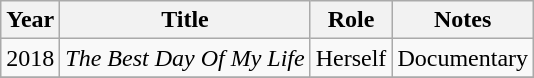<table class="wikitable">
<tr>
<th>Year</th>
<th>Title</th>
<th>Role</th>
<th>Notes</th>
</tr>
<tr>
<td>2018</td>
<td><em>The Best Day Of My Life</em></td>
<td>Herself</td>
<td>Documentary</td>
</tr>
<tr>
</tr>
</table>
